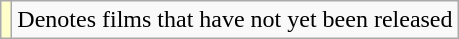<table class="wikitable">
<tr>
<td style="background:#FFFFCC;"></td>
<td>Denotes films that have not yet been released</td>
</tr>
</table>
